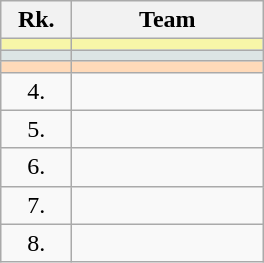<table class="wikitable">
<tr>
<th width="40">Rk.</th>
<th width="120">Team</th>
</tr>
<tr bgcolor="#F7F6A8">
<td align="center"></td>
<td><strong></strong></td>
</tr>
<tr bgcolor="#DCE5E5">
<td align="center"></td>
<td></td>
</tr>
<tr bgcolor="#FFDAB9">
<td align="center"></td>
<td></td>
</tr>
<tr>
<td align="center">4.</td>
<td></td>
</tr>
<tr>
<td align="center">5.</td>
<td></td>
</tr>
<tr>
<td align="center">6.</td>
<td></td>
</tr>
<tr>
<td align="center">7.</td>
<td></td>
</tr>
<tr>
<td align="center">8.</td>
<td></td>
</tr>
</table>
